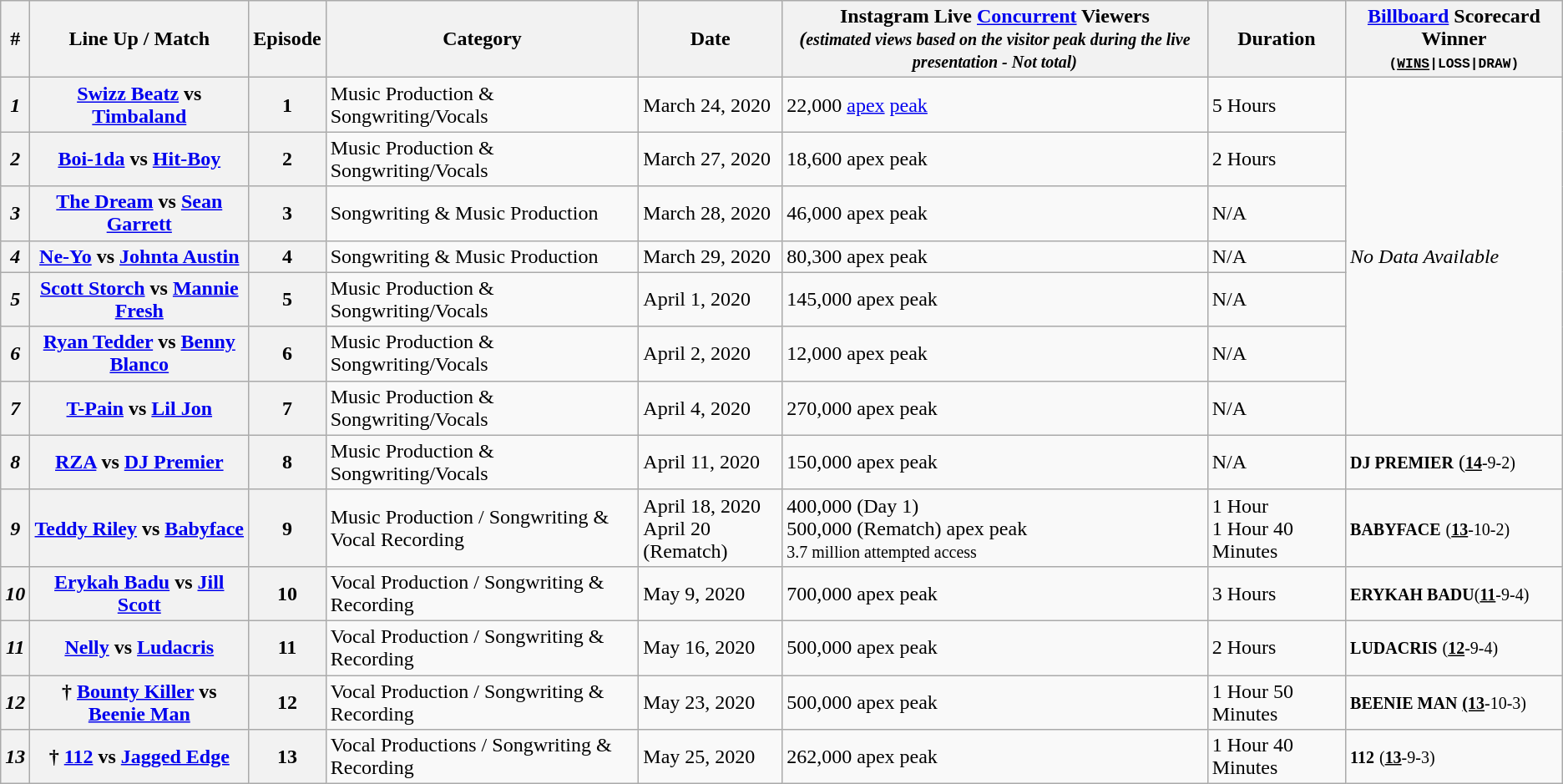<table class="wikitable">
<tr>
<th>#</th>
<th>Line Up / Match</th>
<th>Episode</th>
<th>Category</th>
<th>Date</th>
<th>Instagram Live <a href='#'>Concurrent</a> Viewers<br><em>(<small>estimated views based on the visitor peak during the live presentation - Not total)</small></em></th>
<th>Duration</th>
<th><a href='#'>Billboard</a> Scorecard Winner<br><code><small>(<u>WINS</u>|LOSS|DRAW)</small></code></th>
</tr>
<tr>
<th><strong><em>1</em></strong></th>
<th><a href='#'>Swizz Beatz</a> vs <a href='#'>Timbaland</a></th>
<th>1</th>
<td>Music Production & Songwriting/Vocals</td>
<td>March 24, 2020</td>
<td>22,000 <a href='#'>apex</a> <a href='#'>peak</a></td>
<td>5 Hours</td>
<td rowspan="7"><em>No Data Available</em></td>
</tr>
<tr>
<th><strong><em>2</em></strong></th>
<th><a href='#'>Boi-1da</a> vs <a href='#'>Hit-Boy</a></th>
<th>2</th>
<td>Music Production & Songwriting/Vocals</td>
<td>March 27, 2020</td>
<td>18,600 apex peak</td>
<td>2 Hours</td>
</tr>
<tr>
<th><strong><em>3</em></strong></th>
<th><a href='#'>The Dream</a> vs <a href='#'>Sean Garrett</a></th>
<th>3</th>
<td>Songwriting & Music Production</td>
<td>March 28, 2020</td>
<td>46,000 apex peak</td>
<td>N/A</td>
</tr>
<tr>
<th><strong><em>4</em></strong></th>
<th><a href='#'>Ne-Yo</a> vs <a href='#'>Johnta Austin</a></th>
<th>4</th>
<td>Songwriting & Music Production</td>
<td>March 29, 2020</td>
<td>80,300 apex peak</td>
<td>N/A</td>
</tr>
<tr>
<th><strong><em>5</em></strong></th>
<th><a href='#'>Scott Storch</a> vs <a href='#'>Mannie Fresh</a></th>
<th>5</th>
<td>Music Production & Songwriting/Vocals</td>
<td>April 1, 2020</td>
<td>145,000 apex peak</td>
<td>N/A</td>
</tr>
<tr>
<th><strong><em>6</em></strong></th>
<th><a href='#'>Ryan Tedder</a> vs <a href='#'>Benny Blanco</a></th>
<th>6</th>
<td>Music Production & Songwriting/Vocals</td>
<td>April 2, 2020</td>
<td>12,000 apex peak</td>
<td>N/A</td>
</tr>
<tr>
<th><strong><em>7</em></strong></th>
<th><a href='#'>T-Pain</a> vs <a href='#'>Lil Jon</a></th>
<th>7</th>
<td>Music Production & Songwriting/Vocals</td>
<td>April 4, 2020</td>
<td>270,000 apex peak</td>
<td>N/A</td>
</tr>
<tr>
<th><strong><em>8</em></strong></th>
<th><a href='#'>RZA</a> vs <a href='#'>DJ Premier</a></th>
<th>8</th>
<td>Music Production & Songwriting/Vocals</td>
<td>April 11, 2020</td>
<td>150,000 apex peak</td>
<td>N/A</td>
<td><strong><small>DJ PREMIER</small></strong> (<strong><u><small>14</small></u></strong><small>-9-2)</small></td>
</tr>
<tr>
<th><strong><em>9</em></strong></th>
<th><a href='#'>Teddy Riley</a> vs <a href='#'>Babyface</a></th>
<th>9</th>
<td>Music Production / Songwriting &<br>Vocal Recording</td>
<td>April 18, 2020<br>April 20 (Rematch)</td>
<td>400,000 (Day 1)<br>500,000 (Rematch) apex peak<br><small>3.7 million attempted access</small></td>
<td>1 Hour<br>1 Hour 40 Minutes</td>
<td><strong><small>BABYFACE</small></strong> <small>(</small><strong><u><small>13</small></u></strong><small>-10-2)</small></td>
</tr>
<tr>
<th><strong><em>10</em></strong></th>
<th><a href='#'>Erykah Badu</a> vs <a href='#'>Jill Scott</a></th>
<th>10</th>
<td>Vocal Production / Songwriting & Recording</td>
<td>May 9, 2020</td>
<td>700,000 apex peak</td>
<td>3 Hours</td>
<td><small><strong>ERYKAH BADU</strong></small><small>(</small><strong><u><small>11</small></u></strong><small>-9-4)</small></td>
</tr>
<tr>
<th><strong><em>11</em></strong></th>
<th><a href='#'>Nelly</a> vs <a href='#'>Ludacris</a></th>
<th>11</th>
<td>Vocal Production / Songwriting & Recording</td>
<td>May 16, 2020</td>
<td>500,000 apex peak</td>
<td>2 Hours</td>
<td><small><strong>LUDACRIS</strong></small> <small>(</small><strong><u><small>12</small></u></strong><small>-9-4)</small></td>
</tr>
<tr>
<th><strong><em>12</em></strong></th>
<th>† <a href='#'>Bounty Killer</a> vs <a href='#'>Beenie Man</a></th>
<th>12</th>
<td>Vocal Production / Songwriting & Recording</td>
<td>May 23, 2020</td>
<td>500,000 apex peak</td>
<td>1 Hour 50 Minutes</td>
<td><strong><small>BEENIE MAN</small></strong> <strong><u><small>(13</small></u></strong><small>-10-3)</small></td>
</tr>
<tr>
<th><strong><em>13</em></strong></th>
<th>† <a href='#'>112</a> vs <a href='#'>Jagged Edge</a></th>
<th>13</th>
<td>Vocal Productions / Songwriting & Recording</td>
<td>May 25, 2020</td>
<td>262,000 apex peak</td>
<td>1 Hour 40 Minutes</td>
<td><strong><small>112</small></strong> <small>(<strong><u>13</u></strong></small><small>-9-3)</small></td>
</tr>
</table>
